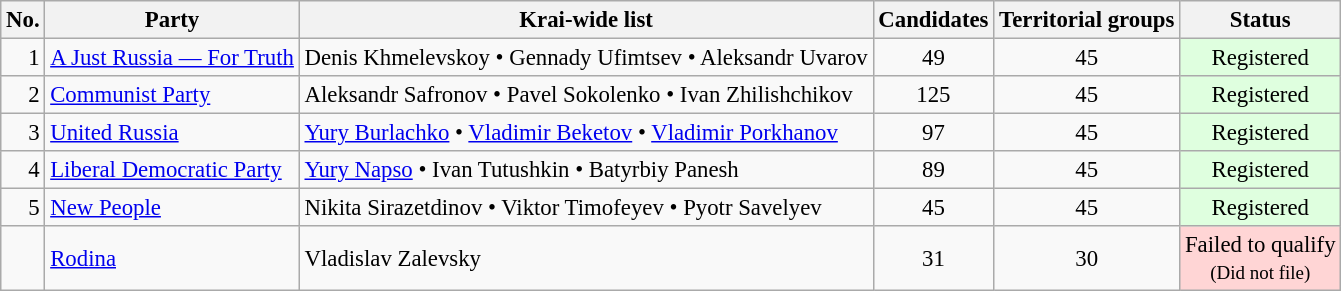<table class="wikitable sortable" style="background: #f9f9f9; text-align:right; font-size: 95%">
<tr>
<th align=center>No.</th>
<th align=center>Party</th>
<th align=center>Krai-wide list</th>
<th align=center>Candidates</th>
<th align=center>Territorial groups</th>
<th align=center>Status</th>
</tr>
<tr>
<td>1</td>
<td align=left><a href='#'>A Just Russia — For Truth</a></td>
<td align=left>Denis Khmelevskoy • Gennady Ufimtsev • Aleksandr Uvarov</td>
<td align=center>49</td>
<td align=center>45</td>
<td align=center bgcolor="#DFFFDF">Registered</td>
</tr>
<tr>
<td>2</td>
<td align=left><a href='#'>Communist Party</a></td>
<td align=left>Aleksandr Safronov • Pavel Sokolenko • Ivan Zhilishchikov</td>
<td align=center>125</td>
<td align=center>45</td>
<td align=center bgcolor="#DFFFDF">Registered</td>
</tr>
<tr>
<td>3</td>
<td align=left><a href='#'>United Russia</a></td>
<td align=left><a href='#'>Yury Burlachko</a> • <a href='#'>Vladimir Beketov</a> • <a href='#'>Vladimir Porkhanov</a></td>
<td align=center>97</td>
<td align=center>45</td>
<td align=center bgcolor="#DFFFDF">Registered</td>
</tr>
<tr>
<td>4</td>
<td align=left><a href='#'>Liberal Democratic Party</a></td>
<td align=left><a href='#'>Yury Napso</a> • Ivan Tutushkin • Batyrbiy Panesh</td>
<td align=center>89</td>
<td align=center>45</td>
<td align=center bgcolor="#DFFFDF">Registered</td>
</tr>
<tr>
<td>5</td>
<td align=left><a href='#'>New People</a></td>
<td align=left>Nikita Sirazetdinov • Viktor Timofeyev • Pyotr Savelyev</td>
<td align=center>45</td>
<td align=center>45</td>
<td align=center bgcolor="#DFFFDF">Registered</td>
</tr>
<tr>
<td></td>
<td align=left><a href='#'>Rodina</a></td>
<td align=left>Vladislav Zalevsky</td>
<td align=center>31</td>
<td align=center>30</td>
<td align=center bgcolor="#FFD5D5">Failed to qualify<br> <small>(Did not file)</small></td>
</tr>
</table>
